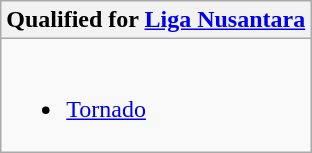<table class="wikitable">
<tr style="vertical-align:top">
<th> Qualified for <a href='#'>Liga Nusantara</a></th>
</tr>
<tr>
<td><br><ul><li><a href='#'>Tornado</a></li></ul></td>
</tr>
</table>
